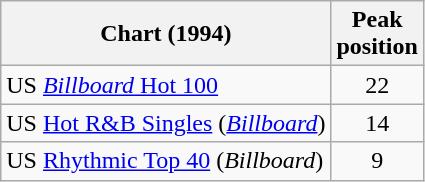<table Class = "wikitable sortable">
<tr>
<th>Chart (1994)</th>
<th>Peak<br>position</th>
</tr>
<tr>
<td>US <a href='#'><em>Billboard</em> Hot 100</a></td>
<td align=center>22</td>
</tr>
<tr>
<td>US <a href='#'>Hot R&B Singles</a> (<em><a href='#'>Billboard</a></em>)</td>
<td align=center>14</td>
</tr>
<tr>
<td>US <a href='#'>Rhythmic Top 40</a> (<em>Billboard</em>)</td>
<td align=center>9</td>
</tr>
</table>
